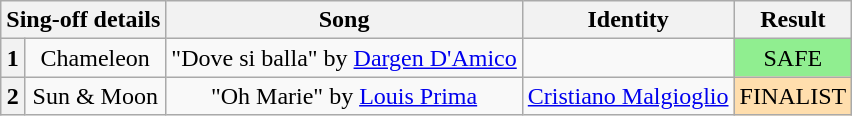<table class="wikitable plainrowheaders" style="text-align: center;">
<tr>
<th colspan="2">Sing-off details</th>
<th>Song</th>
<th>Identity</th>
<th>Result</th>
</tr>
<tr>
<th>1</th>
<td>Chameleon</td>
<td>"Dove si balla" by <a href='#'>Dargen D'Amico</a></td>
<td></td>
<td bgcolor=lightgreen>SAFE</td>
</tr>
<tr>
<th>2</th>
<td>Sun & Moon</td>
<td>"Oh Marie" by <a href='#'>Louis Prima</a></td>
<td><a href='#'>Cristiano Malgioglio</a></td>
<td bgcolor=navajowhite>FINALIST</td>
</tr>
</table>
